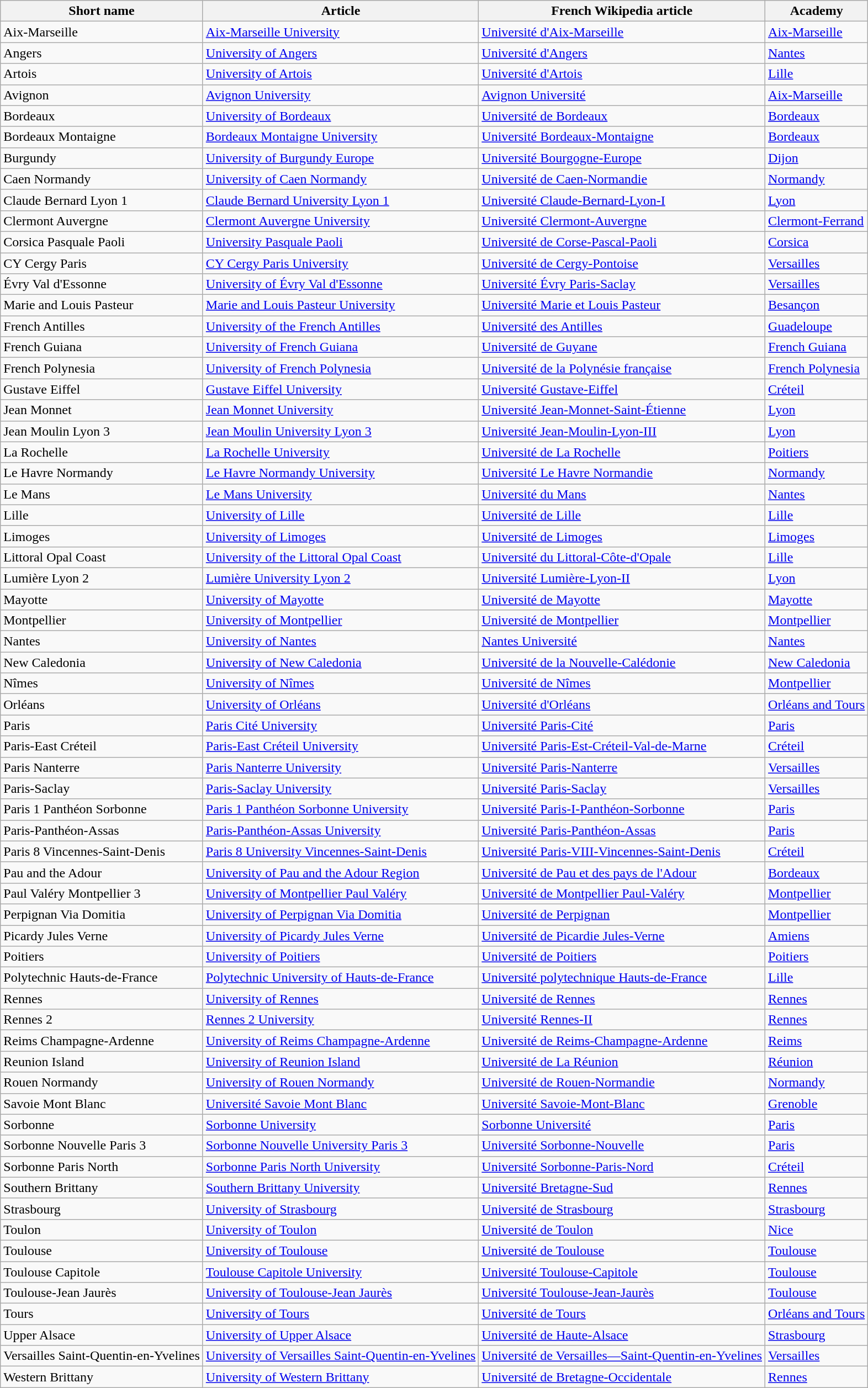<table class="wikitable sortable">
<tr>
<th>Short name</th>
<th>Article</th>
<th>French Wikipedia article</th>
<th>Academy</th>
</tr>
<tr>
<td>Aix-Marseille</td>
<td><a href='#'>Aix-Marseille University</a></td>
<td><a href='#'>Université d'Aix-Marseille</a></td>
<td><a href='#'>Aix-Marseille</a></td>
</tr>
<tr>
<td>Angers</td>
<td><a href='#'>University of Angers</a></td>
<td><a href='#'>Université d'Angers</a></td>
<td><a href='#'>Nantes</a></td>
</tr>
<tr>
<td>Artois</td>
<td><a href='#'>University of Artois</a></td>
<td><a href='#'>Université d'Artois</a></td>
<td><a href='#'>Lille</a></td>
</tr>
<tr>
<td>Avignon</td>
<td><a href='#'>Avignon University</a></td>
<td><a href='#'>Avignon Université</a></td>
<td><a href='#'>Aix-Marseille</a></td>
</tr>
<tr>
<td>Bordeaux</td>
<td><a href='#'>University of Bordeaux</a></td>
<td><a href='#'>Université de Bordeaux</a></td>
<td><a href='#'>Bordeaux</a></td>
</tr>
<tr>
<td>Bordeaux Montaigne</td>
<td><a href='#'>Bordeaux Montaigne University</a></td>
<td><a href='#'>Université Bordeaux-Montaigne</a></td>
<td><a href='#'>Bordeaux</a></td>
</tr>
<tr>
<td>Burgundy</td>
<td><a href='#'>University of Burgundy Europe</a></td>
<td><a href='#'>Université Bourgogne-Europe</a></td>
<td><a href='#'>Dijon</a></td>
</tr>
<tr>
<td>Caen Normandy</td>
<td><a href='#'>University of Caen Normandy</a></td>
<td><a href='#'>Université de Caen-Normandie</a></td>
<td><a href='#'>Normandy</a></td>
</tr>
<tr>
<td>Claude Bernard Lyon 1</td>
<td><a href='#'>Claude Bernard University Lyon 1</a></td>
<td><a href='#'>Université Claude-Bernard-Lyon-I</a></td>
<td><a href='#'>Lyon</a></td>
</tr>
<tr>
<td>Clermont Auvergne</td>
<td><a href='#'>Clermont Auvergne University</a></td>
<td><a href='#'>Université Clermont-Auvergne</a></td>
<td><a href='#'>Clermont-Ferrand</a></td>
</tr>
<tr>
<td>Corsica Pasquale Paoli</td>
<td><a href='#'>University Pasquale Paoli</a></td>
<td><a href='#'>Université de Corse-Pascal-Paoli</a></td>
<td><a href='#'>Corsica</a></td>
</tr>
<tr>
<td>CY Cergy Paris</td>
<td><a href='#'>CY Cergy Paris University</a></td>
<td><a href='#'>Université de Cergy-Pontoise</a></td>
<td><a href='#'>Versailles</a></td>
</tr>
<tr>
<td>Évry Val d'Essonne</td>
<td><a href='#'>University of Évry Val d'Essonne</a></td>
<td><a href='#'>Université Évry Paris-Saclay</a></td>
<td><a href='#'>Versailles</a></td>
</tr>
<tr>
<td>Marie and Louis Pasteur</td>
<td><a href='#'>Marie and Louis Pasteur University</a></td>
<td><a href='#'>Université Marie et Louis Pasteur</a></td>
<td><a href='#'>Besançon</a></td>
</tr>
<tr>
<td>French Antilles</td>
<td><a href='#'>University of the French Antilles</a></td>
<td><a href='#'>Université des Antilles</a></td>
<td><a href='#'>Guadeloupe</a></td>
</tr>
<tr>
<td>French Guiana</td>
<td><a href='#'>University of French Guiana</a></td>
<td><a href='#'>Université de Guyane</a></td>
<td><a href='#'>French Guiana</a></td>
</tr>
<tr>
<td>French Polynesia</td>
<td><a href='#'>University of French Polynesia</a></td>
<td><a href='#'>Université de la Polynésie française</a></td>
<td><a href='#'>French Polynesia</a></td>
</tr>
<tr>
<td>Gustave Eiffel</td>
<td><a href='#'>Gustave Eiffel University</a></td>
<td><a href='#'>Université Gustave-Eiffel</a></td>
<td><a href='#'>Créteil</a></td>
</tr>
<tr>
<td>Jean Monnet</td>
<td><a href='#'>Jean Monnet University</a></td>
<td><a href='#'>Université Jean-Monnet-Saint-Étienne</a></td>
<td><a href='#'>Lyon</a></td>
</tr>
<tr>
<td>Jean Moulin Lyon 3</td>
<td><a href='#'>Jean Moulin University Lyon 3</a></td>
<td><a href='#'>Université Jean-Moulin-Lyon-III</a></td>
<td><a href='#'>Lyon</a></td>
</tr>
<tr>
<td>La Rochelle</td>
<td><a href='#'>La Rochelle University</a></td>
<td><a href='#'>Université de La Rochelle</a></td>
<td><a href='#'>Poitiers</a></td>
</tr>
<tr>
<td>Le Havre Normandy</td>
<td><a href='#'>Le Havre Normandy University</a></td>
<td><a href='#'>Université Le Havre Normandie</a></td>
<td><a href='#'>Normandy</a></td>
</tr>
<tr>
<td>Le Mans</td>
<td><a href='#'>Le Mans University</a></td>
<td><a href='#'>Université du Mans</a></td>
<td><a href='#'>Nantes</a></td>
</tr>
<tr>
<td>Lille</td>
<td><a href='#'>University of Lille</a></td>
<td><a href='#'>Université de Lille</a></td>
<td><a href='#'>Lille</a></td>
</tr>
<tr>
<td>Limoges</td>
<td><a href='#'>University of Limoges</a></td>
<td><a href='#'>Université de Limoges</a></td>
<td><a href='#'>Limoges</a></td>
</tr>
<tr>
<td>Littoral Opal Coast</td>
<td><a href='#'>University of the Littoral Opal Coast</a></td>
<td><a href='#'>Université du Littoral-Côte-d'Opale</a></td>
<td><a href='#'>Lille</a></td>
</tr>
<tr>
<td>Lumière Lyon 2</td>
<td><a href='#'>Lumière University Lyon 2</a></td>
<td><a href='#'>Université Lumière-Lyon-II</a></td>
<td><a href='#'>Lyon</a></td>
</tr>
<tr>
<td>Mayotte</td>
<td><a href='#'>University of Mayotte</a></td>
<td><a href='#'>Université de Mayotte</a></td>
<td><a href='#'>Mayotte</a></td>
</tr>
<tr>
<td>Montpellier</td>
<td><a href='#'>University of Montpellier</a></td>
<td><a href='#'>Université de Montpellier</a></td>
<td><a href='#'>Montpellier</a></td>
</tr>
<tr>
<td>Nantes</td>
<td><a href='#'>University of Nantes</a></td>
<td><a href='#'>Nantes Université</a></td>
<td><a href='#'>Nantes</a></td>
</tr>
<tr>
<td>New Caledonia</td>
<td><a href='#'>University of New Caledonia</a></td>
<td><a href='#'>Université de la Nouvelle-Calédonie</a></td>
<td><a href='#'>New Caledonia</a></td>
</tr>
<tr>
<td>Nîmes</td>
<td><a href='#'>University of Nîmes</a></td>
<td><a href='#'>Université de Nîmes</a></td>
<td><a href='#'>Montpellier</a></td>
</tr>
<tr>
<td>Orléans</td>
<td><a href='#'>University of Orléans</a></td>
<td><a href='#'>Université d'Orléans</a></td>
<td><a href='#'>Orléans and Tours</a></td>
</tr>
<tr>
<td>Paris</td>
<td><a href='#'>Paris Cité University</a></td>
<td><a href='#'>Université Paris-Cité</a></td>
<td><a href='#'>Paris</a></td>
</tr>
<tr>
<td>Paris-East Créteil</td>
<td><a href='#'>Paris-East Créteil University</a></td>
<td><a href='#'>Université Paris-Est-Créteil-Val-de-Marne</a></td>
<td><a href='#'>Créteil</a></td>
</tr>
<tr>
<td>Paris Nanterre</td>
<td><a href='#'>Paris Nanterre University</a></td>
<td><a href='#'>Université Paris-Nanterre</a></td>
<td><a href='#'>Versailles</a></td>
</tr>
<tr>
<td>Paris-Saclay</td>
<td><a href='#'>Paris-Saclay University</a></td>
<td><a href='#'>Université Paris-Saclay</a></td>
<td><a href='#'>Versailles</a></td>
</tr>
<tr>
<td>Paris 1 Panthéon Sorbonne</td>
<td><a href='#'>Paris 1 Panthéon Sorbonne University</a></td>
<td><a href='#'>Université Paris-I-Panthéon-Sorbonne</a></td>
<td><a href='#'>Paris</a></td>
</tr>
<tr>
<td>Paris-Panthéon-Assas</td>
<td><a href='#'>Paris-Panthéon-Assas University</a></td>
<td><a href='#'>Université Paris-Panthéon-Assas</a></td>
<td><a href='#'>Paris</a></td>
</tr>
<tr>
<td>Paris 8 Vincennes-Saint-Denis</td>
<td><a href='#'>Paris 8 University Vincennes-Saint-Denis</a></td>
<td><a href='#'>Université Paris-VIII-Vincennes-Saint-Denis</a></td>
<td><a href='#'>Créteil</a></td>
</tr>
<tr>
<td>Pau and the Adour</td>
<td><a href='#'>University of Pau and the Adour Region</a></td>
<td><a href='#'>Université de Pau et des pays de l'Adour</a></td>
<td><a href='#'>Bordeaux</a></td>
</tr>
<tr>
<td>Paul Valéry Montpellier 3</td>
<td><a href='#'>University of Montpellier Paul Valéry</a></td>
<td><a href='#'>Université de Montpellier Paul-Valéry</a></td>
<td><a href='#'>Montpellier</a></td>
</tr>
<tr>
<td>Perpignan Via Domitia</td>
<td><a href='#'>University of Perpignan Via Domitia</a></td>
<td><a href='#'>Université de Perpignan</a></td>
<td><a href='#'>Montpellier</a></td>
</tr>
<tr>
<td>Picardy Jules Verne</td>
<td><a href='#'>University of Picardy Jules Verne</a></td>
<td><a href='#'>Université de Picardie Jules-Verne</a></td>
<td><a href='#'>Amiens</a></td>
</tr>
<tr>
<td>Poitiers</td>
<td><a href='#'>University of Poitiers</a></td>
<td><a href='#'>Université de Poitiers</a></td>
<td><a href='#'>Poitiers</a></td>
</tr>
<tr>
<td>Polytechnic Hauts-de-France</td>
<td><a href='#'>Polytechnic University of Hauts-de-France</a></td>
<td><a href='#'>Université polytechnique Hauts-de-France</a></td>
<td><a href='#'>Lille</a></td>
</tr>
<tr>
<td>Rennes</td>
<td><a href='#'>University of Rennes</a></td>
<td><a href='#'>Université de Rennes</a></td>
<td><a href='#'>Rennes</a></td>
</tr>
<tr>
<td>Rennes 2</td>
<td><a href='#'>Rennes 2 University</a></td>
<td><a href='#'>Université Rennes-II</a></td>
<td><a href='#'>Rennes</a></td>
</tr>
<tr>
<td>Reims Champagne-Ardenne</td>
<td><a href='#'>University of Reims Champagne-Ardenne</a></td>
<td><a href='#'>Université de Reims-Champagne-Ardenne</a></td>
<td><a href='#'>Reims</a></td>
</tr>
<tr>
<td>Reunion Island</td>
<td><a href='#'>University of Reunion Island</a></td>
<td><a href='#'>Université de La Réunion</a></td>
<td><a href='#'>Réunion</a></td>
</tr>
<tr>
<td>Rouen Normandy</td>
<td><a href='#'>University of Rouen Normandy</a></td>
<td><a href='#'>Université de Rouen-Normandie</a></td>
<td><a href='#'>Normandy</a></td>
</tr>
<tr>
<td>Savoie Mont Blanc</td>
<td><a href='#'>Université Savoie Mont Blanc</a></td>
<td><a href='#'>Université Savoie-Mont-Blanc</a></td>
<td><a href='#'>Grenoble</a></td>
</tr>
<tr>
<td>Sorbonne</td>
<td><a href='#'>Sorbonne University</a></td>
<td><a href='#'>Sorbonne Université</a></td>
<td><a href='#'>Paris</a></td>
</tr>
<tr>
<td>Sorbonne Nouvelle Paris 3</td>
<td><a href='#'>Sorbonne Nouvelle University Paris 3</a></td>
<td><a href='#'>Université Sorbonne-Nouvelle</a></td>
<td><a href='#'>Paris</a></td>
</tr>
<tr>
<td>Sorbonne Paris North</td>
<td><a href='#'>Sorbonne Paris North University</a></td>
<td><a href='#'>Université Sorbonne-Paris-Nord</a></td>
<td><a href='#'>Créteil</a></td>
</tr>
<tr>
<td>Southern Brittany</td>
<td><a href='#'>Southern Brittany University</a></td>
<td><a href='#'>Université Bretagne-Sud</a></td>
<td><a href='#'>Rennes</a></td>
</tr>
<tr>
<td>Strasbourg</td>
<td><a href='#'>University of Strasbourg</a></td>
<td><a href='#'>Université de Strasbourg</a></td>
<td><a href='#'>Strasbourg</a></td>
</tr>
<tr>
<td>Toulon</td>
<td><a href='#'>University of Toulon</a></td>
<td><a href='#'>Université de Toulon</a></td>
<td><a href='#'>Nice</a></td>
</tr>
<tr>
<td>Toulouse</td>
<td><a href='#'>University of Toulouse</a></td>
<td><a href='#'>Université de Toulouse</a></td>
<td><a href='#'>Toulouse</a></td>
</tr>
<tr>
<td>Toulouse Capitole</td>
<td><a href='#'>Toulouse Capitole University</a></td>
<td><a href='#'>Université Toulouse-Capitole</a></td>
<td><a href='#'>Toulouse</a></td>
</tr>
<tr>
<td>Toulouse-Jean Jaurès</td>
<td><a href='#'>University of Toulouse-Jean Jaurès</a></td>
<td><a href='#'>Université Toulouse-Jean-Jaurès</a></td>
<td><a href='#'>Toulouse</a></td>
</tr>
<tr>
<td>Tours</td>
<td><a href='#'>University of Tours</a></td>
<td><a href='#'>Université de Tours</a></td>
<td><a href='#'>Orléans and Tours</a></td>
</tr>
<tr>
<td>Upper Alsace</td>
<td><a href='#'>University of Upper Alsace</a></td>
<td><a href='#'>Université de Haute-Alsace</a></td>
<td><a href='#'>Strasbourg</a></td>
</tr>
<tr>
<td>Versailles Saint-Quentin-en-Yvelines</td>
<td><a href='#'>University of Versailles Saint-Quentin-en-Yvelines</a></td>
<td><a href='#'>Université de Versailles—Saint-Quentin-en-Yvelines</a></td>
<td><a href='#'>Versailles</a></td>
</tr>
<tr>
<td>Western Brittany</td>
<td><a href='#'>University of Western Brittany</a></td>
<td><a href='#'>Université de Bretagne-Occidentale</a></td>
<td><a href='#'>Rennes</a></td>
</tr>
</table>
